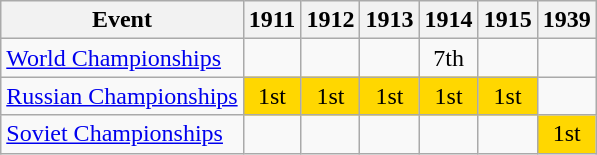<table class="wikitable">
<tr>
<th>Event</th>
<th>1911</th>
<th>1912</th>
<th>1913</th>
<th>1914</th>
<th>1915</th>
<th>1939</th>
</tr>
<tr>
<td><a href='#'>World Championships</a></td>
<td></td>
<td></td>
<td></td>
<td align="center">7th</td>
<td></td>
<td></td>
</tr>
<tr>
<td><a href='#'>Russian Championships</a></td>
<td align="center" bgcolor="gold">1st</td>
<td align="center" bgcolor="gold">1st</td>
<td align="center" bgcolor="gold">1st</td>
<td align="center" bgcolor="gold">1st</td>
<td align="center" bgcolor="gold">1st</td>
<td></td>
</tr>
<tr>
<td><a href='#'>Soviet Championships</a></td>
<td></td>
<td></td>
<td></td>
<td></td>
<td></td>
<td align="center" bgcolor="gold">1st</td>
</tr>
</table>
